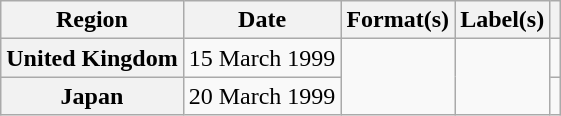<table class="wikitable plainrowheaders">
<tr>
<th scope="col">Region</th>
<th scope="col">Date</th>
<th scope="col">Format(s)</th>
<th scope="col">Label(s)</th>
<th scope="col"></th>
</tr>
<tr>
<th scope="row">United Kingdom</th>
<td>15 March 1999</td>
<td rowspan="2"></td>
<td rowspan="2"></td>
<td align="center"></td>
</tr>
<tr>
<th scope="row">Japan</th>
<td>20 March 1999</td>
<td align="center"></td>
</tr>
</table>
